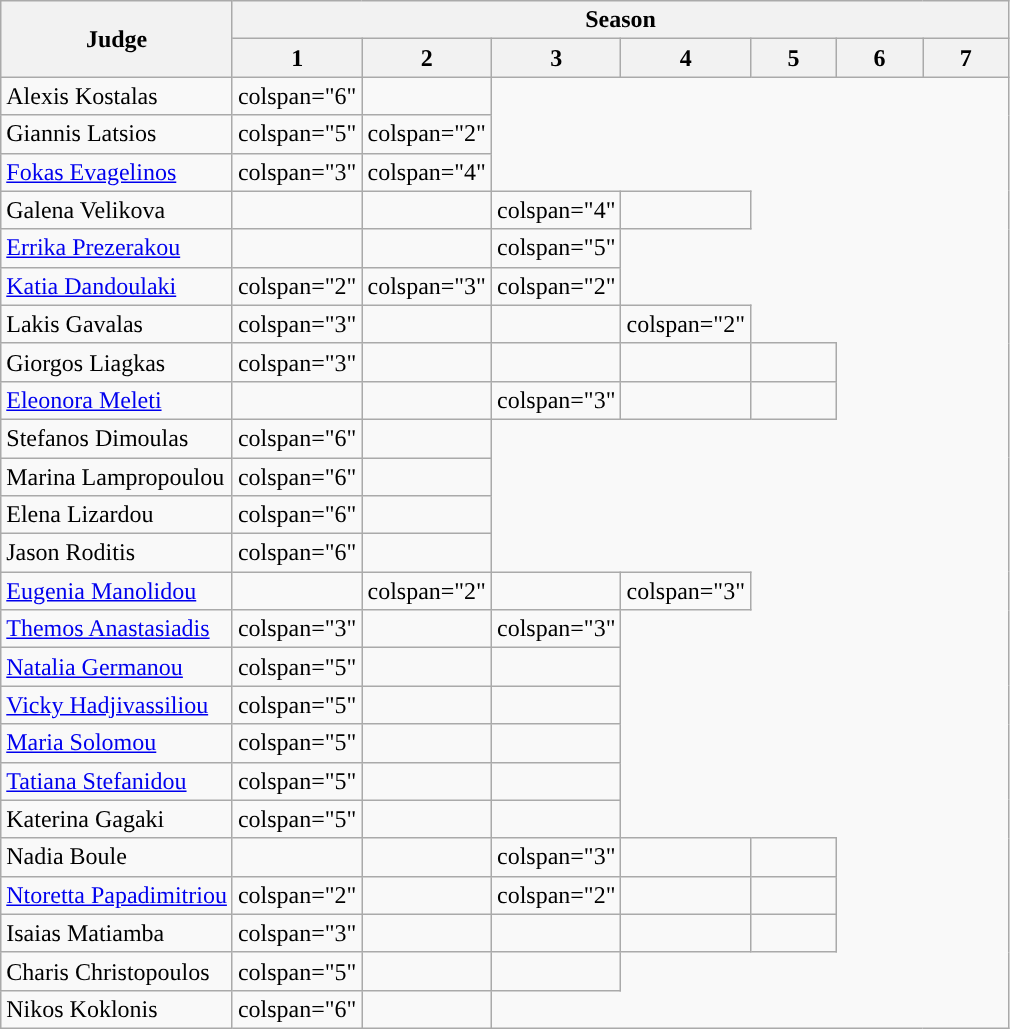<table class="wikitable" style="margin:left;">
<tr>
<th rowspan="2">Judge</th>
<th colspan="7">Season</th>
</tr>
<tr>
<th width="50">1</th>
<th width="50">2</th>
<th width="50">3</th>
<th width="50">4</th>
<th width="50">5</th>
<th width="50">6</th>
<th width="50">7</th>
</tr>
<tr>
<td>Alexis Kostalas</td>
<td>colspan="6" </td>
<td></td>
</tr>
<tr>
<td>Giannis Latsios</td>
<td>colspan="5" </td>
<td>colspan="2" </td>
</tr>
<tr>
<td><a href='#'>Fokas Evagelinos</a></td>
<td>colspan="3" </td>
<td>colspan="4" </td>
</tr>
<tr>
<td>Galena Velikova</td>
<td></td>
<td></td>
<td>colspan="4" </td>
<td></td>
</tr>
<tr>
<td><a href='#'>Errika Prezerakou</a></td>
<td></td>
<td></td>
<td>colspan="5" </td>
</tr>
<tr>
<td><a href='#'>Katia Dandoulaki</a></td>
<td>colspan="2" </td>
<td>colspan="3" </td>
<td>colspan="2" </td>
</tr>
<tr>
<td>Lakis Gavalas</td>
<td>colspan="3" </td>
<td></td>
<td></td>
<td>colspan="2" </td>
</tr>
<tr>
<td>Giorgos Liagkas</td>
<td>colspan="3" </td>
<td></td>
<td></td>
<td></td>
<td></td>
</tr>
<tr>
<td><a href='#'>Eleonora Meleti</a></td>
<td></td>
<td></td>
<td>colspan="3" </td>
<td></td>
<td></td>
</tr>
<tr>
<td>Stefanos Dimoulas</td>
<td>colspan="6" </td>
<td></td>
</tr>
<tr>
<td>Marina Lampropoulou</td>
<td>colspan="6" </td>
<td></td>
</tr>
<tr>
<td>Elena Lizardou</td>
<td>colspan="6" </td>
<td></td>
</tr>
<tr>
<td>Jason Roditis</td>
<td>colspan="6" </td>
<td></td>
</tr>
<tr>
<td><a href='#'>Eugenia Manolidou</a></td>
<td></td>
<td>colspan="2" </td>
<td></td>
<td>colspan="3" </td>
</tr>
<tr>
<td><a href='#'>Themos Anastasiadis</a></td>
<td>colspan="3" </td>
<td></td>
<td>colspan="3" </td>
</tr>
<tr>
<td><a href='#'>Natalia Germanou</a></td>
<td>colspan="5" </td>
<td></td>
<td></td>
</tr>
<tr>
<td><a href='#'>Vicky Hadjivassiliou</a></td>
<td>colspan="5" </td>
<td></td>
<td></td>
</tr>
<tr>
<td><a href='#'>Maria Solomou</a></td>
<td>colspan="5" </td>
<td></td>
<td></td>
</tr>
<tr>
<td><a href='#'>Tatiana Stefanidou</a></td>
<td>colspan="5" </td>
<td></td>
<td></td>
</tr>
<tr>
<td>Katerina Gagaki</td>
<td>colspan="5" </td>
<td></td>
<td></td>
</tr>
<tr>
<td>Nadia Boule</td>
<td></td>
<td></td>
<td>colspan="3" </td>
<td></td>
<td></td>
</tr>
<tr>
<td><a href='#'>Ntoretta Papadimitriou</a></td>
<td>colspan="2" </td>
<td></td>
<td>colspan="2" </td>
<td></td>
<td></td>
</tr>
<tr>
<td>Isaias Matiamba</td>
<td>colspan="3" </td>
<td></td>
<td></td>
<td></td>
<td></td>
</tr>
<tr>
<td>Charis Christopoulos</td>
<td>colspan="5" </td>
<td></td>
<td></td>
</tr>
<tr>
<td>Nikos Koklonis</td>
<td>colspan="6" </td>
<td></td>
</tr>
</table>
